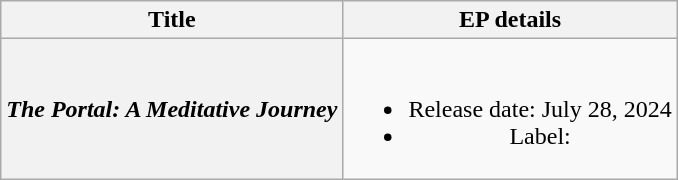<table class="wikitable plainrowheaders" style="text-align:center;">
<tr>
<th scope="col">Title</th>
<th scope="col">EP details</th>
</tr>
<tr>
<th scope="row"><em>The Portal: A Meditative Journey</em></th>
<td><br><ul><li>Release date: July 28, 2024</li><li>Label:</li></ul></td>
</tr>
</table>
